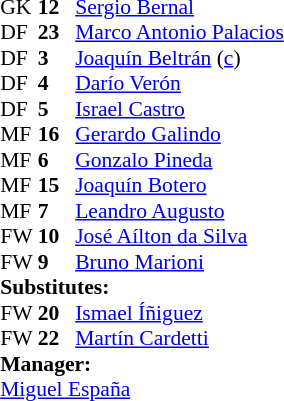<table cellspacing="0" cellpadding="0" style="font-size:90%; margin:0.2em auto;">
<tr>
<th width="25"></th>
<th width="25"></th>
</tr>
<tr>
<td>GK</td>
<td><strong>12</strong></td>
<td> <a href='#'>Sergio Bernal</a></td>
</tr>
<tr>
<td>DF</td>
<td><strong>23</strong></td>
<td> <a href='#'>Marco Antonio Palacios</a></td>
</tr>
<tr>
<td>DF</td>
<td><strong>3</strong></td>
<td> <a href='#'>Joaquín Beltrán</a>  (<a href='#'>c</a>)</td>
</tr>
<tr>
<td>DF</td>
<td><strong>4</strong></td>
<td> <a href='#'>Darío Verón</a></td>
</tr>
<tr>
<td>DF</td>
<td><strong>5</strong></td>
<td> <a href='#'>Israel Castro</a></td>
</tr>
<tr>
<td>MF</td>
<td><strong>16</strong></td>
<td> <a href='#'>Gerardo Galindo</a></td>
<td></td>
</tr>
<tr>
<td>MF</td>
<td><strong>6</strong></td>
<td> <a href='#'>Gonzalo Pineda</a></td>
</tr>
<tr>
<td>MF</td>
<td><strong>15</strong></td>
<td> <a href='#'>Joaquín Botero</a></td>
<td></td>
</tr>
<tr>
<td>MF</td>
<td><strong>7</strong></td>
<td> <a href='#'>Leandro Augusto</a></td>
</tr>
<tr>
<td>FW</td>
<td><strong>10</strong></td>
<td> <a href='#'>José Aílton da Silva</a></td>
<td></td>
<td></td>
</tr>
<tr>
<td>FW</td>
<td><strong>9</strong></td>
<td> <a href='#'>Bruno Marioni</a></td>
<td></td>
</tr>
<tr>
<td colspan=3><strong>Substitutes:</strong></td>
</tr>
<tr>
<td>FW</td>
<td><strong>20</strong></td>
<td> <a href='#'>Ismael Íñiguez</a></td>
<td></td>
</tr>
<tr>
<td>FW</td>
<td><strong>22</strong></td>
<td> <a href='#'>Martín Cardetti</a></td>
<td></td>
</tr>
<tr>
<td colspan=3><strong>Manager:</strong></td>
</tr>
<tr>
<td colspan=4> <a href='#'>Miguel España</a></td>
</tr>
</table>
